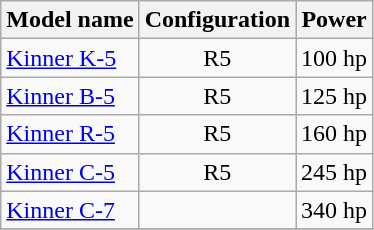<table class="wikitable sortable">
<tr>
<th>Model name</th>
<th>Configuration</th>
<th>Power</th>
</tr>
<tr>
<td align=left><a href='#'>Kinner K-5</a></td>
<td align=center>R5</td>
<td align=center>100 hp</td>
</tr>
<tr>
<td align=left><a href='#'>Kinner B-5</a></td>
<td align=center>R5</td>
<td align=center>125 hp</td>
</tr>
<tr>
<td align=left><a href='#'>Kinner R-5</a></td>
<td align=center>R5</td>
<td align=center>160 hp</td>
</tr>
<tr>
<td align=left><a href='#'>Kinner C-5</a></td>
<td align=center>R5</td>
<td align=center>245 hp</td>
</tr>
<tr>
<td align=left><a href='#'>Kinner C-7</a></td>
<td align=center></td>
<td align=center>340 hp</td>
</tr>
<tr>
</tr>
</table>
